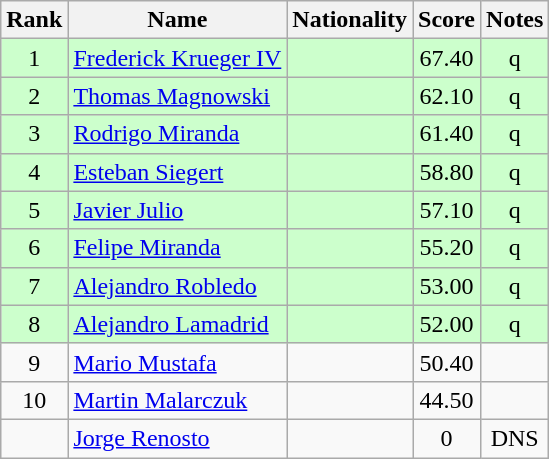<table class="wikitable sortable" style="text-align:center">
<tr>
<th>Rank</th>
<th>Name</th>
<th>Nationality</th>
<th>Score</th>
<th>Notes</th>
</tr>
<tr bgcolor=ccffcc>
<td>1</td>
<td align=left><a href='#'>Frederick Krueger IV</a></td>
<td align=left></td>
<td>67.40</td>
<td>q</td>
</tr>
<tr bgcolor=ccffcc>
<td>2</td>
<td align=left><a href='#'>Thomas Magnowski</a></td>
<td align=left></td>
<td>62.10</td>
<td>q</td>
</tr>
<tr bgcolor=ccffcc>
<td>3</td>
<td align=left><a href='#'>Rodrigo Miranda</a></td>
<td align=left></td>
<td>61.40</td>
<td>q</td>
</tr>
<tr bgcolor=ccffcc>
<td>4</td>
<td align=left><a href='#'>Esteban Siegert</a></td>
<td align=left></td>
<td>58.80</td>
<td>q</td>
</tr>
<tr bgcolor=ccffcc>
<td>5</td>
<td align=left><a href='#'>Javier Julio</a></td>
<td align=left></td>
<td>57.10</td>
<td>q</td>
</tr>
<tr bgcolor=ccffcc>
<td>6</td>
<td align=left><a href='#'>Felipe Miranda</a></td>
<td align=left></td>
<td>55.20</td>
<td>q</td>
</tr>
<tr bgcolor=ccffcc>
<td>7</td>
<td align=left><a href='#'>Alejandro Robledo</a></td>
<td align=left></td>
<td>53.00</td>
<td>q</td>
</tr>
<tr bgcolor=ccffcc>
<td>8</td>
<td align=left><a href='#'>Alejandro Lamadrid</a></td>
<td align=left></td>
<td>52.00</td>
<td>q</td>
</tr>
<tr>
<td>9</td>
<td align=left><a href='#'>Mario Mustafa</a></td>
<td align=left></td>
<td>50.40</td>
<td></td>
</tr>
<tr>
<td>10</td>
<td align=left><a href='#'>Martin Malarczuk</a></td>
<td align=left></td>
<td>44.50</td>
<td></td>
</tr>
<tr>
<td></td>
<td align=left><a href='#'>Jorge Renosto</a></td>
<td align=left></td>
<td>0</td>
<td>DNS</td>
</tr>
</table>
